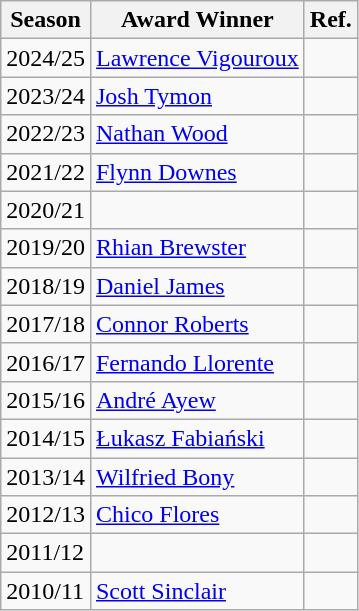<table class="wikitable">
<tr>
<th>Season</th>
<th>Award Winner</th>
<th>Ref.</th>
</tr>
<tr>
<td>2024/25</td>
<td><a href='#'>Lawrence Vigouroux</a></td>
<td></td>
</tr>
<tr>
<td>2023/24</td>
<td><a href='#'>Josh Tymon</a></td>
<td></td>
</tr>
<tr>
<td>2022/23</td>
<td><a href='#'>Nathan Wood</a></td>
<td></td>
</tr>
<tr>
<td>2021/22</td>
<td><a href='#'>Flynn Downes</a></td>
<td></td>
</tr>
<tr>
<td>2020/21</td>
<td></td>
<td></td>
</tr>
<tr>
<td>2019/20</td>
<td><a href='#'>Rhian Brewster</a></td>
<td></td>
</tr>
<tr>
<td>2018/19</td>
<td><a href='#'>Daniel James</a></td>
<td></td>
</tr>
<tr>
<td>2017/18</td>
<td><a href='#'>Connor Roberts</a></td>
<td></td>
</tr>
<tr>
<td>2016/17</td>
<td><a href='#'>Fernando Llorente</a></td>
<td></td>
</tr>
<tr>
<td>2015/16</td>
<td><a href='#'>André Ayew</a></td>
<td></td>
</tr>
<tr>
<td>2014/15</td>
<td><a href='#'>Łukasz Fabiański</a></td>
<td></td>
</tr>
<tr>
<td>2013/14</td>
<td><a href='#'>Wilfried Bony</a></td>
<td></td>
</tr>
<tr>
<td>2012/13</td>
<td><a href='#'>Chico Flores</a></td>
<td></td>
</tr>
<tr>
<td>2011/12</td>
<td></td>
<td></td>
</tr>
<tr>
<td>2010/11</td>
<td><a href='#'>Scott Sinclair</a></td>
<td></td>
</tr>
</table>
